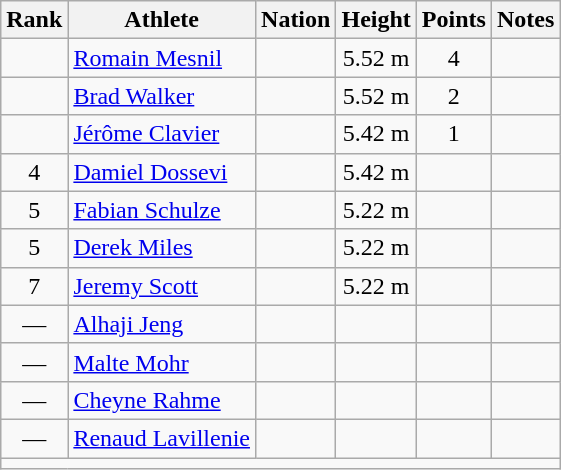<table class="wikitable mw-datatable sortable" style="text-align:center;">
<tr>
<th>Rank</th>
<th>Athlete</th>
<th>Nation</th>
<th>Height</th>
<th>Points</th>
<th>Notes</th>
</tr>
<tr>
<td></td>
<td align=left><a href='#'>Romain Mesnil</a></td>
<td align=left></td>
<td>5.52 m</td>
<td>4</td>
<td></td>
</tr>
<tr>
<td></td>
<td align=left><a href='#'>Brad Walker</a></td>
<td align=left></td>
<td>5.52 m</td>
<td>2</td>
<td></td>
</tr>
<tr>
<td></td>
<td align=left><a href='#'>Jérôme Clavier</a></td>
<td align=left></td>
<td>5.42 m</td>
<td>1</td>
<td></td>
</tr>
<tr>
<td>4</td>
<td align=left><a href='#'>Damiel Dossevi</a></td>
<td align=left></td>
<td>5.42 m</td>
<td></td>
<td></td>
</tr>
<tr>
<td>5</td>
<td align=left><a href='#'>Fabian Schulze</a></td>
<td align=left></td>
<td>5.22 m</td>
<td></td>
<td></td>
</tr>
<tr>
<td>5</td>
<td align=left><a href='#'>Derek Miles</a></td>
<td align=left></td>
<td>5.22 m</td>
<td></td>
<td></td>
</tr>
<tr>
<td>7</td>
<td align=left><a href='#'>Jeremy Scott</a></td>
<td align=left></td>
<td>5.22 m</td>
<td></td>
<td></td>
</tr>
<tr>
<td>—</td>
<td align=left><a href='#'>Alhaji Jeng</a></td>
<td align=left></td>
<td></td>
<td></td>
<td></td>
</tr>
<tr>
<td>—</td>
<td align=left><a href='#'>Malte Mohr</a></td>
<td align=left></td>
<td></td>
<td></td>
<td></td>
</tr>
<tr>
<td>—</td>
<td align=left><a href='#'>Cheyne Rahme</a></td>
<td align=left></td>
<td></td>
<td></td>
<td></td>
</tr>
<tr>
<td>—</td>
<td align=left><a href='#'>Renaud Lavillenie</a></td>
<td align=left></td>
<td></td>
<td></td>
<td></td>
</tr>
<tr class="sortbottom">
<td colspan=6></td>
</tr>
</table>
